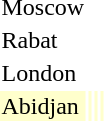<table>
<tr>
<td rowspan=2>Moscow</td>
<td rowspan=2></td>
<td rowspan=2></td>
<td></td>
</tr>
<tr>
<td></td>
</tr>
<tr>
<td rowspan=2>Rabat</td>
<td rowspan=2></td>
<td rowspan=2></td>
<td></td>
</tr>
<tr>
<td></td>
</tr>
<tr>
<td rowspan=2>London</td>
<td rowspan=2></td>
<td rowspan=2></td>
<td></td>
</tr>
<tr>
<td></td>
</tr>
<tr bgcolor=ffffcc>
<td>Abidjan</td>
<td></td>
<td></td>
<td></td>
</tr>
</table>
